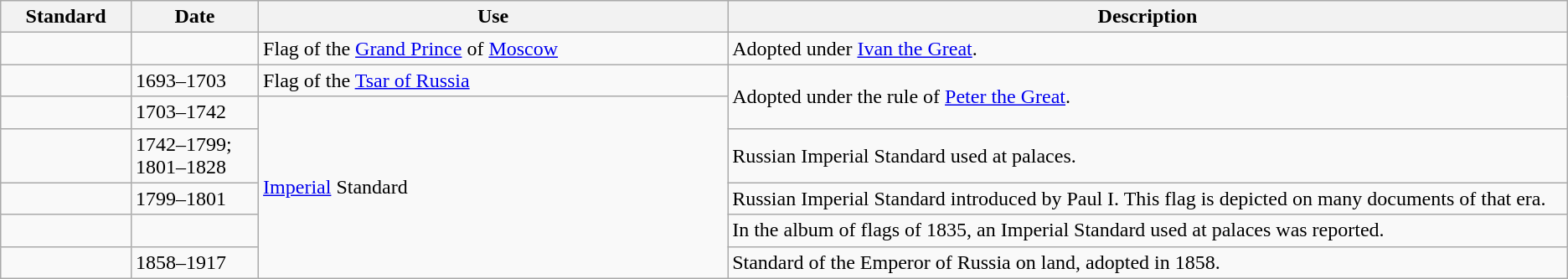<table class="wikitable">
<tr>
<th width="100">Standard</th>
<th width="100">Date</th>
<th width="400">Use</th>
<th width="725">Description</th>
</tr>
<tr>
<td></td>
<td></td>
<td>Flag of the <a href='#'>Grand Prince</a> of <a href='#'>Moscow</a></td>
<td>Adopted under <a href='#'>Ivan the Great</a>.</td>
</tr>
<tr>
<td></td>
<td>1693–1703</td>
<td>Flag of the <a href='#'>Tsar of Russia</a></td>
<td rowspan="2">Adopted under the rule of <a href='#'>Peter the Great</a>.</td>
</tr>
<tr>
<td></td>
<td>1703–1742</td>
<td rowspan="5"><a href='#'>Imperial</a> Standard</td>
</tr>
<tr>
<td></td>
<td>1742–1799;<br>1801–1828</td>
<td>Russian Imperial Standard used at palaces.</td>
</tr>
<tr>
<td></td>
<td>1799–1801</td>
<td>Russian Imperial Standard introduced by Paul I. This flag is depicted on many documents of that era.</td>
</tr>
<tr>
<td></td>
<td></td>
<td>In the album of flags of 1835, an Imperial Standard used at palaces was reported.</td>
</tr>
<tr>
<td></td>
<td>1858–1917</td>
<td>Standard of the Emperor of Russia on land, adopted in 1858.</td>
</tr>
</table>
